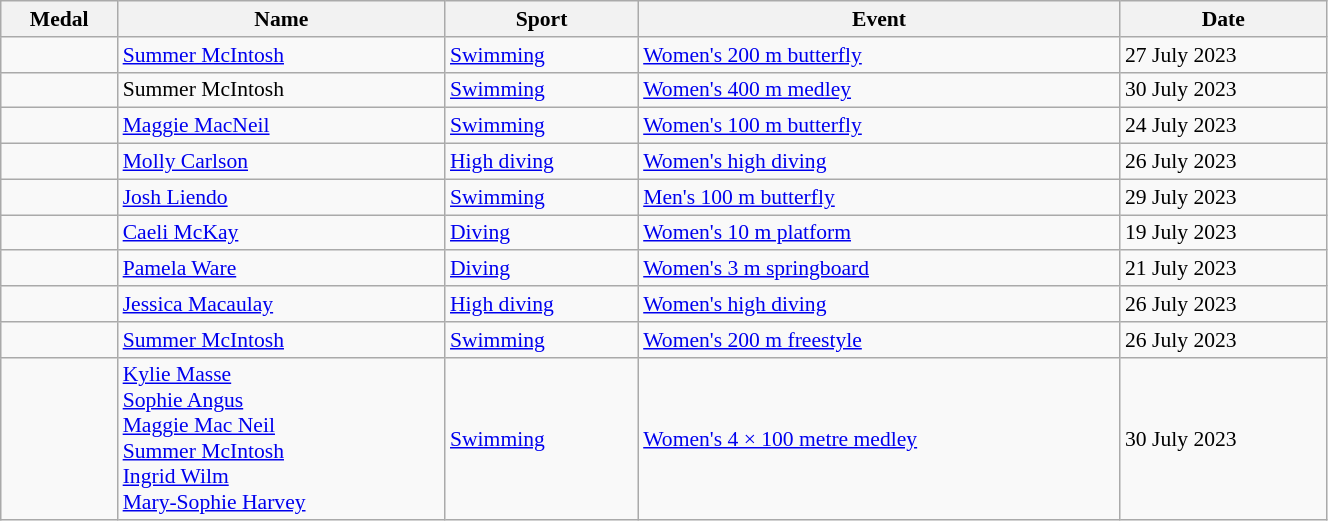<table class="wikitable sortable" style="font-size:90%; width:70%;">
<tr>
<th>Medal</th>
<th>Name</th>
<th>Sport</th>
<th>Event</th>
<th>Date</th>
</tr>
<tr>
<td align=center></td>
<td><a href='#'>Summer McIntosh</a></td>
<td><a href='#'>Swimming</a></td>
<td><a href='#'>Women's 200 m butterfly</a></td>
<td>27 July 2023</td>
</tr>
<tr>
<td align=center></td>
<td>Summer McIntosh</td>
<td><a href='#'>Swimming</a></td>
<td><a href='#'>Women's 400 m medley</a></td>
<td>30 July 2023</td>
</tr>
<tr>
<td align=center></td>
<td><a href='#'>Maggie MacNeil</a></td>
<td><a href='#'>Swimming</a></td>
<td><a href='#'>Women's 100 m butterfly</a></td>
<td>24 July 2023</td>
</tr>
<tr>
<td align=center></td>
<td><a href='#'>Molly Carlson</a></td>
<td><a href='#'>High diving</a></td>
<td><a href='#'>Women's high diving</a></td>
<td>26 July 2023</td>
</tr>
<tr>
<td align=center></td>
<td><a href='#'>Josh Liendo</a></td>
<td><a href='#'>Swimming</a></td>
<td><a href='#'>Men's 100 m butterfly</a></td>
<td>29 July 2023</td>
</tr>
<tr>
<td align=center></td>
<td><a href='#'>Caeli McKay</a></td>
<td><a href='#'>Diving</a></td>
<td><a href='#'>Women's 10 m platform</a></td>
<td>19 July 2023</td>
</tr>
<tr>
<td align=center></td>
<td><a href='#'>Pamela Ware</a></td>
<td><a href='#'>Diving</a></td>
<td><a href='#'>Women's 3 m springboard</a></td>
<td>21 July 2023</td>
</tr>
<tr>
<td align=center></td>
<td><a href='#'>Jessica Macaulay</a></td>
<td><a href='#'>High diving</a></td>
<td><a href='#'>Women's high diving</a></td>
<td>26 July 2023</td>
</tr>
<tr>
<td align=center></td>
<td><a href='#'>Summer McIntosh</a></td>
<td><a href='#'>Swimming</a></td>
<td><a href='#'>Women's 200 m freestyle</a></td>
<td>26 July 2023</td>
</tr>
<tr>
<td align=center></td>
<td><a href='#'>Kylie Masse</a><br><a href='#'>Sophie Angus</a><br><a href='#'>Maggie Mac Neil</a><br><a href='#'>Summer McIntosh</a><br><a href='#'>Ingrid Wilm</a><br><a href='#'>Mary-Sophie Harvey</a></td>
<td><a href='#'>Swimming</a></td>
<td><a href='#'>Women's 4 × 100 metre medley</a></td>
<td>30 July 2023</td>
</tr>
</table>
